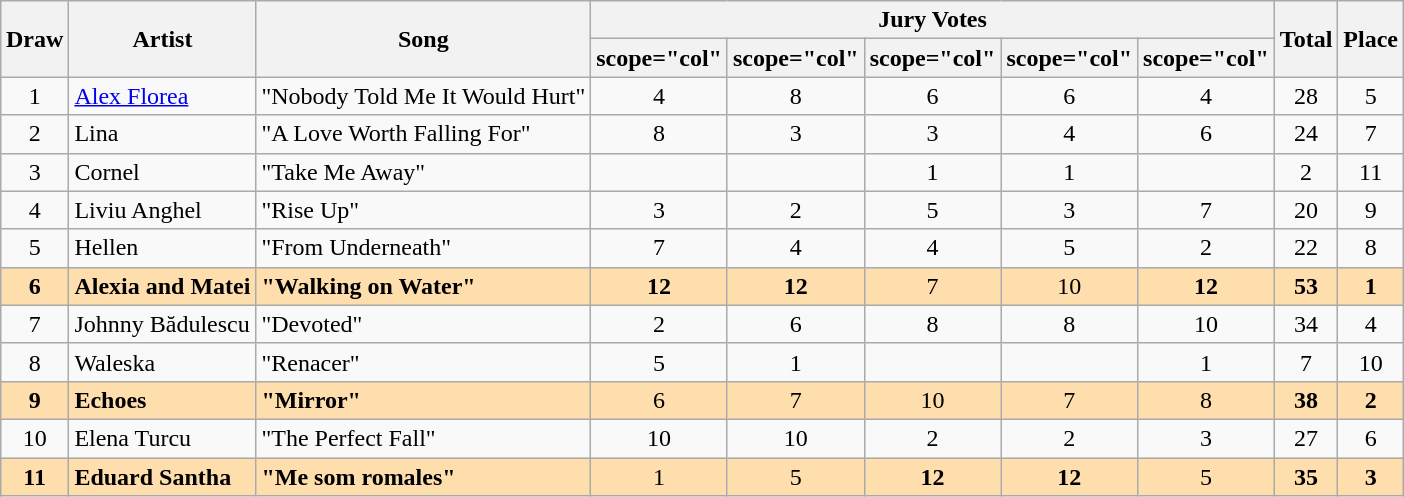<table class="sortable wikitable" style="margin: 1em auto 1em auto; text-align:center;">
<tr>
<th rowspan="2">Draw</th>
<th rowspan="2">Artist</th>
<th rowspan="2">Song</th>
<th colspan="5">Jury Votes</th>
<th rowspan="2">Total</th>
<th rowspan="2">Place</th>
</tr>
<tr>
<th>scope="col" </th>
<th>scope="col" </th>
<th>scope="col" </th>
<th>scope="col" </th>
<th>scope="col" </th>
</tr>
<tr>
<td>1</td>
<td align="left"><a href='#'>Alex Florea</a></td>
<td align="left">"Nobody Told Me It Would Hurt"</td>
<td>4</td>
<td>8</td>
<td>6</td>
<td>6</td>
<td>4</td>
<td>28</td>
<td>5</td>
</tr>
<tr>
<td>2</td>
<td align="left">Lina</td>
<td align="left">"A Love Worth Falling For"</td>
<td>8</td>
<td>3</td>
<td>3</td>
<td>4</td>
<td>6</td>
<td>24</td>
<td>7</td>
</tr>
<tr>
<td>3</td>
<td align="left">Cornel</td>
<td align="left">"Take Me Away"</td>
<td></td>
<td></td>
<td>1</td>
<td>1</td>
<td></td>
<td>2</td>
<td>11</td>
</tr>
<tr>
<td>4</td>
<td align="left">Liviu Anghel</td>
<td align="left">"Rise Up"</td>
<td>3</td>
<td>2</td>
<td>5</td>
<td>3</td>
<td>7</td>
<td>20</td>
<td>9</td>
</tr>
<tr>
<td>5</td>
<td align="left">Hellen</td>
<td align="left">"From Underneath"</td>
<td>7</td>
<td>4</td>
<td>4</td>
<td>5</td>
<td>2</td>
<td>22</td>
<td>8</td>
</tr>
<tr style="background:navajowhite;">
<td><strong>6</strong></td>
<td align="left"><strong>Alexia and Matei</strong></td>
<td align="left"><strong>"Walking on Water"</strong></td>
<td><strong>12</strong></td>
<td><strong>12</strong></td>
<td>7</td>
<td>10</td>
<td><strong>12</strong></td>
<td><strong>53</strong></td>
<td><strong>1</strong></td>
</tr>
<tr>
<td>7</td>
<td align="left">Johnny Bădulescu</td>
<td align="left">"Devoted"</td>
<td>2</td>
<td>6</td>
<td>8</td>
<td>8</td>
<td>10</td>
<td>34</td>
<td>4</td>
</tr>
<tr>
<td>8</td>
<td align="left">Waleska</td>
<td align="left">"Renacer"</td>
<td>5</td>
<td>1</td>
<td></td>
<td></td>
<td>1</td>
<td>7</td>
<td>10</td>
</tr>
<tr style="background:navajowhite;">
<td><strong>9</strong></td>
<td align="left"><strong>Echoes</strong></td>
<td align="left"><strong>"Mirror"</strong></td>
<td>6</td>
<td>7</td>
<td>10</td>
<td>7</td>
<td>8</td>
<td><strong>38</strong></td>
<td><strong>2</strong></td>
</tr>
<tr>
<td>10</td>
<td align="left">Elena Turcu</td>
<td align="left">"The Perfect Fall"</td>
<td>10</td>
<td>10</td>
<td>2</td>
<td>2</td>
<td>3</td>
<td>27</td>
<td>6</td>
</tr>
<tr style="background:navajowhite;">
<td><strong>11</strong></td>
<td align="left"><strong>Eduard Santha</strong></td>
<td align="left"><strong>"Me som romales"</strong></td>
<td>1</td>
<td>5</td>
<td><strong>12</strong></td>
<td><strong>12</strong></td>
<td>5</td>
<td><strong>35</strong></td>
<td><strong>3</strong></td>
</tr>
</table>
